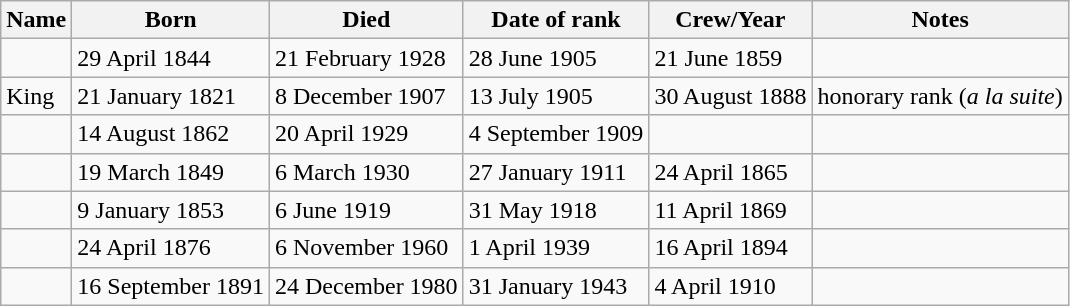<table class="wikitable">
<tr>
<th>Name</th>
<th>Born</th>
<th>Died</th>
<th>Date of rank</th>
<th>Crew/Year</th>
<th>Notes</th>
</tr>
<tr>
<td></td>
<td>29 April 1844</td>
<td>21 February 1928</td>
<td>28 June 1905</td>
<td>21 June 1859</td>
<td></td>
</tr>
<tr>
<td>King </td>
<td>21 January 1821</td>
<td>8 December 1907</td>
<td>13 July 1905</td>
<td>30 August 1888</td>
<td>honorary rank (<em>a la suite</em>)</td>
</tr>
<tr>
<td></td>
<td>14 August 1862</td>
<td>20 April 1929</td>
<td>4 September 1909</td>
<td></td>
<td></td>
</tr>
<tr>
<td></td>
<td>19 March 1849</td>
<td>6 March 1930</td>
<td>27 January 1911</td>
<td>24 April 1865</td>
<td></td>
</tr>
<tr>
<td></td>
<td>9 January 1853</td>
<td>6 June 1919</td>
<td>31 May 1918</td>
<td>11 April 1869</td>
<td></td>
</tr>
<tr>
<td></td>
<td>24 April 1876</td>
<td>6 November 1960</td>
<td>1 April 1939</td>
<td>16 April 1894</td>
<td></td>
</tr>
<tr>
<td></td>
<td>16 September 1891</td>
<td>24 December 1980</td>
<td>31 January 1943</td>
<td>4 April 1910</td>
<td></td>
</tr>
</table>
